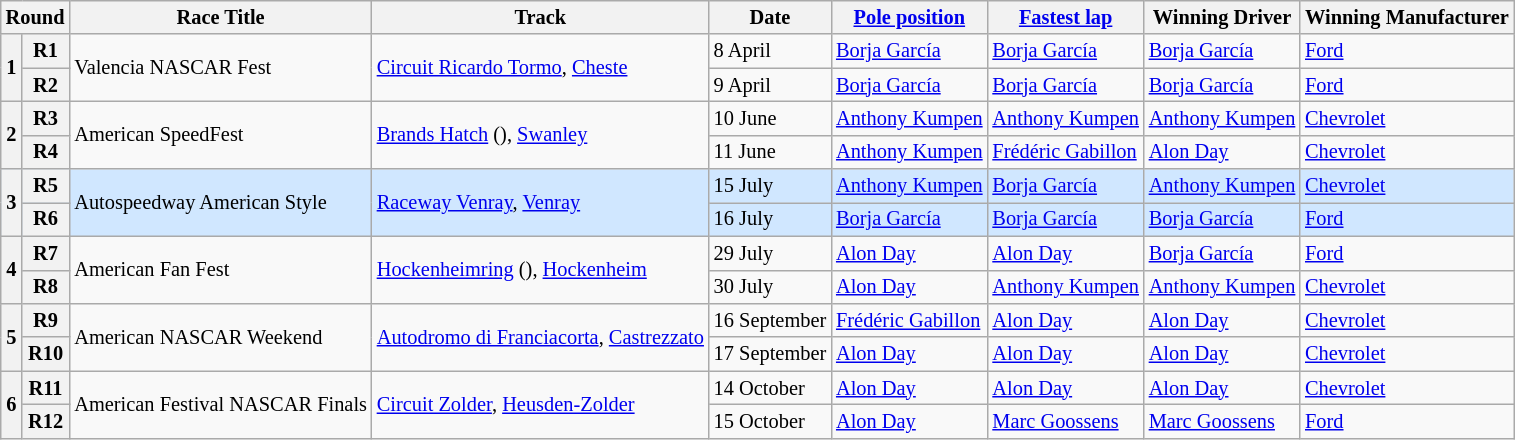<table class="wikitable" style="font-size:85%;">
<tr>
<th colspan=2>Round</th>
<th>Race Title</th>
<th>Track</th>
<th>Date</th>
<th><a href='#'>Pole position</a></th>
<th><a href='#'>Fastest lap</a></th>
<th>Winning Driver</th>
<th>Winning Manufacturer</th>
</tr>
<tr>
<th rowspan=2>1</th>
<th>R1</th>
<td rowspan=2>Valencia NASCAR Fest</td>
<td rowspan=2> <a href='#'>Circuit Ricardo Tormo</a>, <a href='#'>Cheste</a></td>
<td>8 April</td>
<td> <a href='#'>Borja García</a></td>
<td> <a href='#'>Borja García</a></td>
<td> <a href='#'>Borja García</a></td>
<td><a href='#'>Ford</a></td>
</tr>
<tr>
<th>R2</th>
<td>9 April</td>
<td> <a href='#'>Borja García</a></td>
<td> <a href='#'>Borja García</a></td>
<td> <a href='#'>Borja García</a></td>
<td><a href='#'>Ford</a></td>
</tr>
<tr>
<th rowspan=2>2</th>
<th>R3</th>
<td rowspan=2>American SpeedFest</td>
<td rowspan=2> <a href='#'>Brands Hatch</a> (), <a href='#'>Swanley</a></td>
<td>10 June</td>
<td> <a href='#'>Anthony Kumpen</a></td>
<td> <a href='#'>Anthony Kumpen</a></td>
<td> <a href='#'>Anthony Kumpen</a></td>
<td><a href='#'>Chevrolet</a></td>
</tr>
<tr>
<th>R4</th>
<td>11 June</td>
<td> <a href='#'>Anthony Kumpen</a></td>
<td> <a href='#'>Frédéric Gabillon</a></td>
<td> <a href='#'>Alon Day</a></td>
<td><a href='#'>Chevrolet</a></td>
</tr>
<tr style="background:#D0E7FF;">
<th rowspan=2>3</th>
<th>R5</th>
<td rowspan=2>Autospeedway American Style</td>
<td rowspan=2> <a href='#'>Raceway Venray</a>, <a href='#'>Venray</a></td>
<td>15 July</td>
<td> <a href='#'>Anthony Kumpen</a></td>
<td> <a href='#'>Borja García</a></td>
<td> <a href='#'>Anthony Kumpen</a></td>
<td><a href='#'>Chevrolet</a></td>
</tr>
<tr style="background:#D0E7FF;">
<th>R6</th>
<td>16 July</td>
<td> <a href='#'>Borja García</a></td>
<td> <a href='#'>Borja García</a></td>
<td> <a href='#'>Borja García</a></td>
<td><a href='#'>Ford</a></td>
</tr>
<tr>
<th rowspan=2>4</th>
<th>R7</th>
<td rowspan=2>American Fan Fest</td>
<td rowspan=2> <a href='#'>Hockenheimring</a> (), <a href='#'>Hockenheim</a></td>
<td>29 July</td>
<td> <a href='#'>Alon Day</a></td>
<td> <a href='#'>Alon Day</a></td>
<td> <a href='#'>Borja García</a></td>
<td><a href='#'>Ford</a></td>
</tr>
<tr>
<th>R8</th>
<td>30 July</td>
<td> <a href='#'>Alon Day</a></td>
<td> <a href='#'>Anthony Kumpen</a></td>
<td> <a href='#'>Anthony Kumpen</a></td>
<td><a href='#'>Chevrolet</a></td>
</tr>
<tr>
<th rowspan=2>5</th>
<th>R9</th>
<td rowspan=2>American NASCAR Weekend</td>
<td rowspan=2> <a href='#'>Autodromo di Franciacorta</a>, <a href='#'>Castrezzato</a></td>
<td>16 September</td>
<td> <a href='#'>Frédéric Gabillon</a></td>
<td> <a href='#'>Alon Day</a></td>
<td> <a href='#'>Alon Day</a></td>
<td><a href='#'>Chevrolet</a></td>
</tr>
<tr>
<th>R10</th>
<td>17 September</td>
<td> <a href='#'>Alon Day</a></td>
<td> <a href='#'>Alon Day</a></td>
<td> <a href='#'>Alon Day</a></td>
<td><a href='#'>Chevrolet</a></td>
</tr>
<tr>
<th rowspan=2>6</th>
<th>R11</th>
<td rowspan=2>American Festival NASCAR Finals</td>
<td rowspan=2> <a href='#'>Circuit Zolder</a>, <a href='#'>Heusden-Zolder</a></td>
<td>14 October</td>
<td> <a href='#'>Alon Day</a></td>
<td> <a href='#'>Alon Day</a></td>
<td> <a href='#'>Alon Day</a></td>
<td><a href='#'>Chevrolet</a></td>
</tr>
<tr>
<th>R12</th>
<td>15 October</td>
<td> <a href='#'>Alon Day</a></td>
<td> <a href='#'>Marc Goossens</a></td>
<td> <a href='#'>Marc Goossens</a></td>
<td><a href='#'>Ford</a></td>
</tr>
</table>
